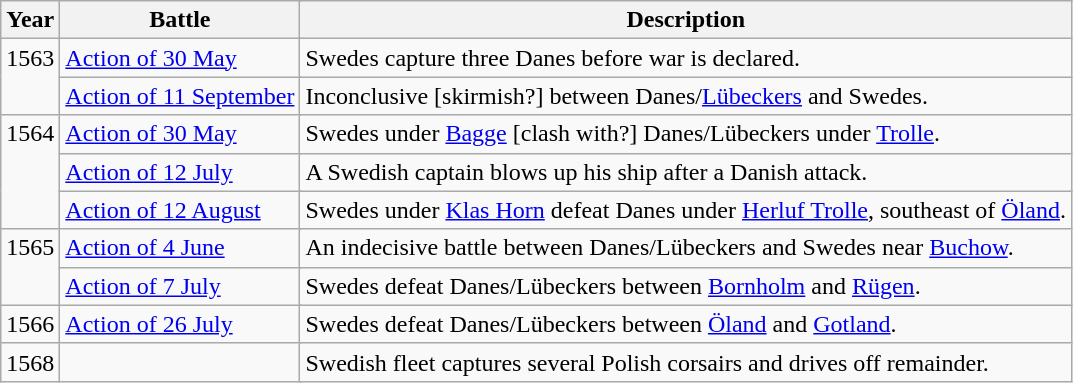<table class="wikitable">
<tr>
<th>Year</th>
<th colspan=2>Battle</th>
<th>Description</th>
</tr>
<tr valign="top">
<td rowspan="2">1563</td>
<td colspan="2"><a href='#'>Action of 30 May</a></td>
<td align="left">Swedes capture three Danes before war is declared.</td>
</tr>
<tr>
<td colspan="2"><a href='#'>Action of 11 September</a></td>
<td align="left">Inconclusive [skirmish?] between Danes/<a href='#'>Lübeckers</a> and Swedes.</td>
</tr>
<tr valign="top">
<td rowspan="3">1564</td>
<td colspan="2"><a href='#'>Action of 30 May</a></td>
<td align="left">Swedes under <a href='#'>Bagge</a> [clash with?] Danes/Lübeckers under <a href='#'>Trolle</a>.</td>
</tr>
<tr>
<td colspan="2"><a href='#'>Action of 12 July</a></td>
<td align="left">A Swedish captain blows up his ship after a Danish attack.</td>
</tr>
<tr>
<td colspan="2"><a href='#'>Action of 12 August</a></td>
<td align="left">Swedes under <a href='#'>Klas Horn</a> defeat Danes under <a href='#'>Herluf Trolle</a>, southeast of <a href='#'>Öland</a>.</td>
</tr>
<tr valign="top">
<td rowspan="2">1565</td>
<td colspan="2"><a href='#'>Action of 4 June</a></td>
<td align="left">An indecisive battle between Danes/Lübeckers and Swedes near <a href='#'>Buchow</a>.</td>
</tr>
<tr>
<td colspan="2"><a href='#'>Action of 7 July</a></td>
<td align="left">Swedes defeat Danes/Lübeckers between <a href='#'>Bornholm</a> and <a href='#'>Rügen</a>.</td>
</tr>
<tr valign="top">
<td>1566</td>
<td colspan="2"><a href='#'>Action of 26 July</a></td>
<td align="left">Swedes defeat Danes/Lübeckers between <a href='#'>Öland</a> and <a href='#'>Gotland</a>.</td>
</tr>
<tr valign="top">
<td>1568</td>
<td colspan="2"></td>
<td align="left">Swedish fleet captures several Polish corsairs and drives off remainder.</td>
</tr>
</table>
